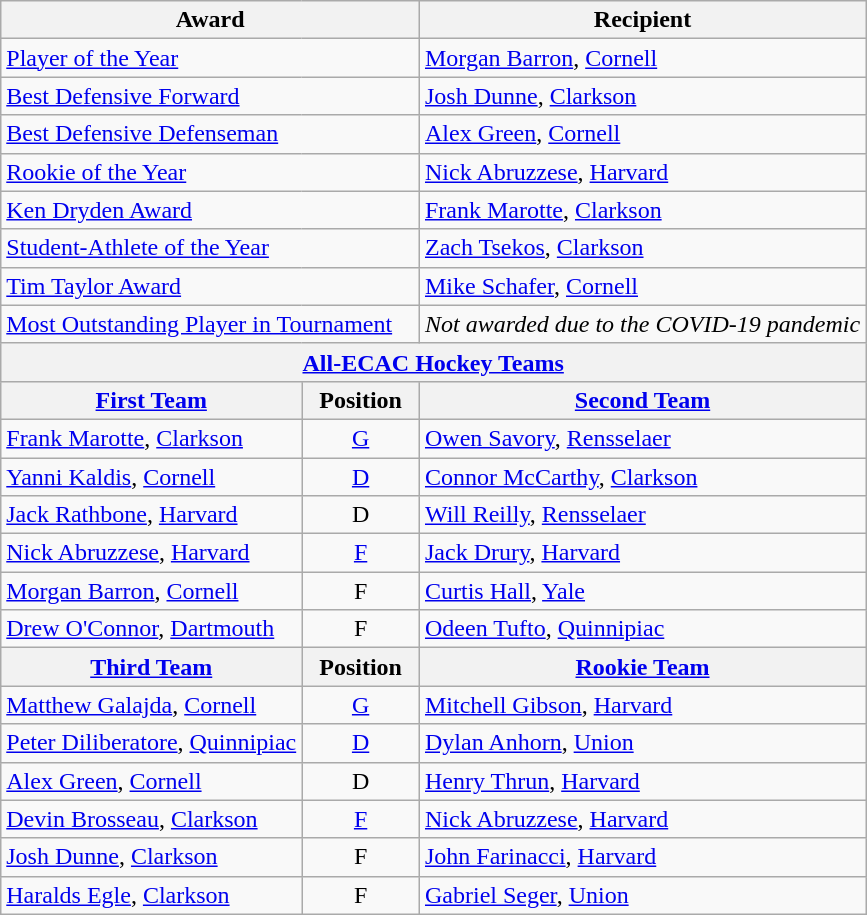<table class="wikitable">
<tr>
<th colspan=2>Award</th>
<th>Recipient</th>
</tr>
<tr>
<td colspan=2><a href='#'>Player of the Year</a></td>
<td><a href='#'>Morgan Barron</a>, <a href='#'>Cornell</a></td>
</tr>
<tr>
<td colspan=2><a href='#'>Best Defensive Forward</a></td>
<td><a href='#'>Josh Dunne</a>, <a href='#'>Clarkson</a></td>
</tr>
<tr>
<td colspan=2><a href='#'>Best Defensive Defenseman</a></td>
<td><a href='#'>Alex Green</a>, <a href='#'>Cornell</a></td>
</tr>
<tr>
<td colspan=2><a href='#'>Rookie of the Year</a></td>
<td><a href='#'>Nick Abruzzese</a>, <a href='#'>Harvard</a></td>
</tr>
<tr>
<td colspan=2><a href='#'>Ken Dryden Award</a></td>
<td><a href='#'>Frank Marotte</a>, <a href='#'>Clarkson</a></td>
</tr>
<tr>
<td colspan=2><a href='#'>Student-Athlete of the Year</a></td>
<td><a href='#'>Zach Tsekos</a>, <a href='#'>Clarkson</a></td>
</tr>
<tr>
<td colspan=2><a href='#'>Tim Taylor Award</a></td>
<td><a href='#'>Mike Schafer</a>, <a href='#'>Cornell</a></td>
</tr>
<tr>
<td colspan=2><a href='#'>Most Outstanding Player in Tournament</a></td>
<td><em>Not awarded due to the COVID-19 pandemic</em></td>
</tr>
<tr>
<th colspan=3><a href='#'>All-ECAC Hockey Teams</a></th>
</tr>
<tr>
<th><a href='#'>First Team</a></th>
<th>  Position  </th>
<th><a href='#'>Second Team</a></th>
</tr>
<tr>
<td><a href='#'>Frank Marotte</a>, <a href='#'>Clarkson</a></td>
<td align=center><a href='#'>G</a></td>
<td><a href='#'>Owen Savory</a>, <a href='#'>Rensselaer</a></td>
</tr>
<tr>
<td><a href='#'>Yanni Kaldis</a>, <a href='#'>Cornell</a></td>
<td align=center><a href='#'>D</a></td>
<td><a href='#'>Connor McCarthy</a>, <a href='#'>Clarkson</a></td>
</tr>
<tr>
<td><a href='#'>Jack Rathbone</a>, <a href='#'>Harvard</a></td>
<td align=center>D</td>
<td><a href='#'>Will Reilly</a>, <a href='#'>Rensselaer</a></td>
</tr>
<tr>
<td><a href='#'>Nick Abruzzese</a>, <a href='#'>Harvard</a></td>
<td align=center><a href='#'>F</a></td>
<td><a href='#'>Jack Drury</a>, <a href='#'>Harvard</a></td>
</tr>
<tr>
<td><a href='#'>Morgan Barron</a>, <a href='#'>Cornell</a></td>
<td align=center>F</td>
<td><a href='#'>Curtis Hall</a>, <a href='#'>Yale</a></td>
</tr>
<tr>
<td><a href='#'>Drew O'Connor</a>, <a href='#'>Dartmouth</a></td>
<td align=center>F</td>
<td><a href='#'>Odeen Tufto</a>, <a href='#'>Quinnipiac</a></td>
</tr>
<tr>
<th><a href='#'>Third Team</a></th>
<th>  Position  </th>
<th><a href='#'>Rookie Team</a></th>
</tr>
<tr>
<td><a href='#'>Matthew Galajda</a>, <a href='#'>Cornell</a></td>
<td align=center><a href='#'>G</a></td>
<td><a href='#'>Mitchell Gibson</a>, <a href='#'>Harvard</a></td>
</tr>
<tr>
<td><a href='#'>Peter Diliberatore</a>, <a href='#'>Quinnipiac</a></td>
<td align=center><a href='#'>D</a></td>
<td><a href='#'>Dylan Anhorn</a>, <a href='#'>Union</a></td>
</tr>
<tr>
<td><a href='#'>Alex Green</a>, <a href='#'>Cornell</a></td>
<td align=center>D</td>
<td><a href='#'>Henry Thrun</a>, <a href='#'>Harvard</a></td>
</tr>
<tr>
<td><a href='#'>Devin Brosseau</a>, <a href='#'>Clarkson</a></td>
<td align=center><a href='#'>F</a></td>
<td><a href='#'>Nick Abruzzese</a>, <a href='#'>Harvard</a></td>
</tr>
<tr>
<td><a href='#'>Josh Dunne</a>, <a href='#'>Clarkson</a></td>
<td align=center>F</td>
<td><a href='#'>John Farinacci</a>, <a href='#'>Harvard</a></td>
</tr>
<tr>
<td><a href='#'>Haralds Egle</a>, <a href='#'>Clarkson</a></td>
<td align=center>F</td>
<td><a href='#'>Gabriel Seger</a>, <a href='#'>Union</a></td>
</tr>
</table>
